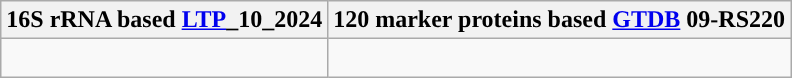<table class="wikitable">
<tr>
<th colspan=1>16S rRNA based <a href='#'>LTP</a>_10_2024</th>
<th colspan=1>120 marker proteins based <a href='#'>GTDB</a> 09-RS220</th>
</tr>
<tr>
<td style="vertical-align:top"><br>


</td>
<td><br>
</td>
</tr>
</table>
